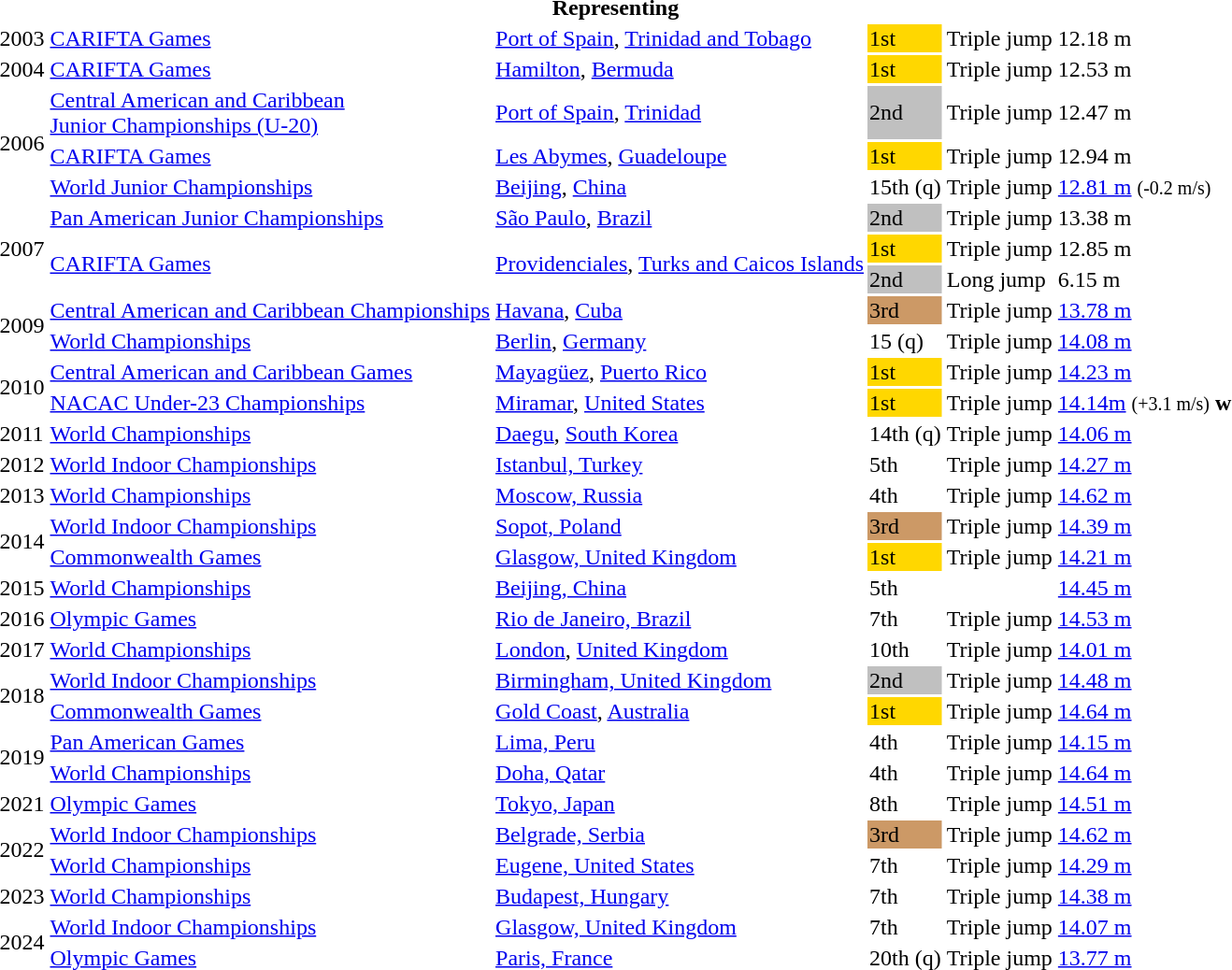<table>
<tr>
<th colspan="6">Representing </th>
</tr>
<tr>
<td>2003</td>
<td><a href='#'>CARIFTA Games</a></td>
<td><a href='#'>Port of Spain</a>, <a href='#'>Trinidad and Tobago</a></td>
<td bgcolor=gold>1st</td>
<td>Triple jump</td>
<td>12.18 m</td>
</tr>
<tr>
<td>2004</td>
<td><a href='#'>CARIFTA Games</a></td>
<td><a href='#'>Hamilton</a>, <a href='#'>Bermuda</a></td>
<td bgcolor=gold>1st</td>
<td>Triple jump</td>
<td>12.53 m</td>
</tr>
<tr>
<td rowspan=3>2006</td>
<td><a href='#'>Central American and Caribbean<br>Junior Championships (U-20)</a></td>
<td><a href='#'>Port of Spain</a>, <a href='#'>Trinidad</a></td>
<td style="background:silver;">2nd</td>
<td>Triple jump</td>
<td>12.47 m</td>
</tr>
<tr>
<td><a href='#'>CARIFTA Games</a></td>
<td><a href='#'>Les Abymes</a>, <a href='#'>Guadeloupe</a></td>
<td bgcolor=gold>1st</td>
<td>Triple jump</td>
<td>12.94 m</td>
</tr>
<tr>
<td><a href='#'>World Junior Championships</a></td>
<td><a href='#'>Beijing</a>, <a href='#'>China</a></td>
<td>15th (q)</td>
<td>Triple jump</td>
<td><a href='#'>12.81 m</a>  <small>(-0.2 m/s)</small></td>
</tr>
<tr>
<td rowspan=3>2007</td>
<td><a href='#'>Pan American Junior Championships</a></td>
<td><a href='#'>São Paulo</a>, <a href='#'>Brazil</a></td>
<td style="background:silver;">2nd</td>
<td>Triple jump</td>
<td>13.38 m</td>
</tr>
<tr>
<td rowspan=2><a href='#'>CARIFTA Games</a></td>
<td rowspan=2><a href='#'>Providenciales</a>, <a href='#'>Turks and Caicos Islands</a></td>
<td bgcolor=gold>1st</td>
<td>Triple jump</td>
<td>12.85 m</td>
</tr>
<tr>
<td style="background:silver;">2nd</td>
<td>Long jump</td>
<td>6.15 m</td>
</tr>
<tr>
<td rowspan=2>2009</td>
<td><a href='#'>Central American and Caribbean Championships</a></td>
<td><a href='#'>Havana</a>, <a href='#'>Cuba</a></td>
<td style="background:#c96;">3rd</td>
<td>Triple jump</td>
<td><a href='#'>13.78 m</a></td>
</tr>
<tr>
<td><a href='#'>World Championships</a></td>
<td><a href='#'>Berlin</a>, <a href='#'>Germany</a></td>
<td>15 (q)</td>
<td>Triple jump</td>
<td><a href='#'>14.08 m</a></td>
</tr>
<tr>
<td rowspan=2>2010</td>
<td><a href='#'>Central American and Caribbean Games</a></td>
<td><a href='#'>Mayagüez</a>, <a href='#'>Puerto Rico</a></td>
<td bgcolor=gold>1st</td>
<td>Triple jump</td>
<td><a href='#'>14.23 m</a></td>
</tr>
<tr>
<td><a href='#'>NACAC Under-23 Championships</a></td>
<td><a href='#'>Miramar</a>, <a href='#'>United States</a></td>
<td bgcolor=gold>1st</td>
<td>Triple jump</td>
<td><a href='#'>14.14m</a> <small>(+3.1 m/s)</small> <strong>w</strong></td>
</tr>
<tr>
<td>2011</td>
<td><a href='#'>World Championships</a></td>
<td><a href='#'>Daegu</a>, <a href='#'>South Korea</a></td>
<td>14th (q)</td>
<td>Triple jump</td>
<td><a href='#'>14.06 m</a></td>
</tr>
<tr>
<td>2012</td>
<td><a href='#'>World Indoor Championships</a></td>
<td><a href='#'>Istanbul, Turkey</a></td>
<td>5th</td>
<td>Triple jump</td>
<td><a href='#'>14.27 m</a></td>
</tr>
<tr>
<td>2013</td>
<td><a href='#'>World Championships</a></td>
<td><a href='#'>Moscow, Russia</a></td>
<td>4th</td>
<td>Triple jump</td>
<td><a href='#'>14.62 m</a></td>
</tr>
<tr>
<td rowspan=2>2014</td>
<td><a href='#'>World Indoor Championships</a></td>
<td><a href='#'>Sopot, Poland</a></td>
<td style="background:#c96;">3rd</td>
<td>Triple jump</td>
<td><a href='#'>14.39 m</a></td>
</tr>
<tr>
<td><a href='#'>Commonwealth Games</a></td>
<td><a href='#'>Glasgow, United Kingdom</a></td>
<td bgcolor=gold>1st</td>
<td>Triple jump</td>
<td><a href='#'>14.21 m</a></td>
</tr>
<tr>
<td>2015</td>
<td><a href='#'>World Championships</a></td>
<td><a href='#'>Beijing, China</a></td>
<td>5th</td>
<td></td>
<td><a href='#'>14.45 m</a></td>
</tr>
<tr>
<td>2016</td>
<td><a href='#'>Olympic Games</a></td>
<td><a href='#'>Rio de Janeiro, Brazil</a></td>
<td>7th</td>
<td>Triple jump</td>
<td><a href='#'>14.53 m</a></td>
</tr>
<tr>
<td>2017</td>
<td><a href='#'>World Championships</a></td>
<td><a href='#'>London</a>, <a href='#'>United Kingdom</a></td>
<td>10th</td>
<td>Triple jump</td>
<td><a href='#'>14.01 m</a></td>
</tr>
<tr>
<td rowspan=2>2018</td>
<td><a href='#'>World Indoor Championships</a></td>
<td><a href='#'>Birmingham, United Kingdom</a></td>
<td bgcolor=silver>2nd</td>
<td>Triple jump</td>
<td><a href='#'>14.48 m</a></td>
</tr>
<tr>
<td><a href='#'>Commonwealth Games</a></td>
<td><a href='#'>Gold Coast</a>, <a href='#'>Australia</a></td>
<td bgcolor=gold>1st</td>
<td>Triple jump</td>
<td><a href='#'>14.64 m</a></td>
</tr>
<tr>
<td rowspan=2>2019</td>
<td><a href='#'>Pan American Games</a></td>
<td><a href='#'>Lima, Peru</a></td>
<td>4th</td>
<td>Triple jump</td>
<td><a href='#'>14.15 m</a></td>
</tr>
<tr>
<td><a href='#'>World Championships</a></td>
<td><a href='#'>Doha, Qatar</a></td>
<td>4th</td>
<td>Triple jump</td>
<td><a href='#'>14.64 m</a></td>
</tr>
<tr>
<td>2021</td>
<td><a href='#'>Olympic Games</a></td>
<td><a href='#'>Tokyo, Japan</a></td>
<td>8th</td>
<td>Triple jump</td>
<td><a href='#'>14.51 m</a></td>
</tr>
<tr>
<td rowspan=2>2022</td>
<td><a href='#'>World Indoor Championships</a></td>
<td><a href='#'>Belgrade, Serbia</a></td>
<td bgcolor=cc9966>3rd</td>
<td>Triple jump</td>
<td><a href='#'>14.62 m</a></td>
</tr>
<tr>
<td><a href='#'>World Championships</a></td>
<td><a href='#'>Eugene, United States</a></td>
<td>7th</td>
<td>Triple jump</td>
<td><a href='#'>14.29 m</a></td>
</tr>
<tr>
<td>2023</td>
<td><a href='#'>World Championships</a></td>
<td><a href='#'>Budapest, Hungary</a></td>
<td>7th</td>
<td>Triple jump</td>
<td><a href='#'>14.38 m</a></td>
</tr>
<tr>
<td rowspan=2>2024</td>
<td><a href='#'>World Indoor Championships</a></td>
<td><a href='#'>Glasgow, United Kingdom</a></td>
<td>7th</td>
<td>Triple jump</td>
<td><a href='#'>14.07 m</a></td>
</tr>
<tr>
<td><a href='#'>Olympic Games</a></td>
<td><a href='#'>Paris, France</a></td>
<td>20th (q)</td>
<td>Triple jump</td>
<td><a href='#'>13.77 m</a></td>
</tr>
</table>
